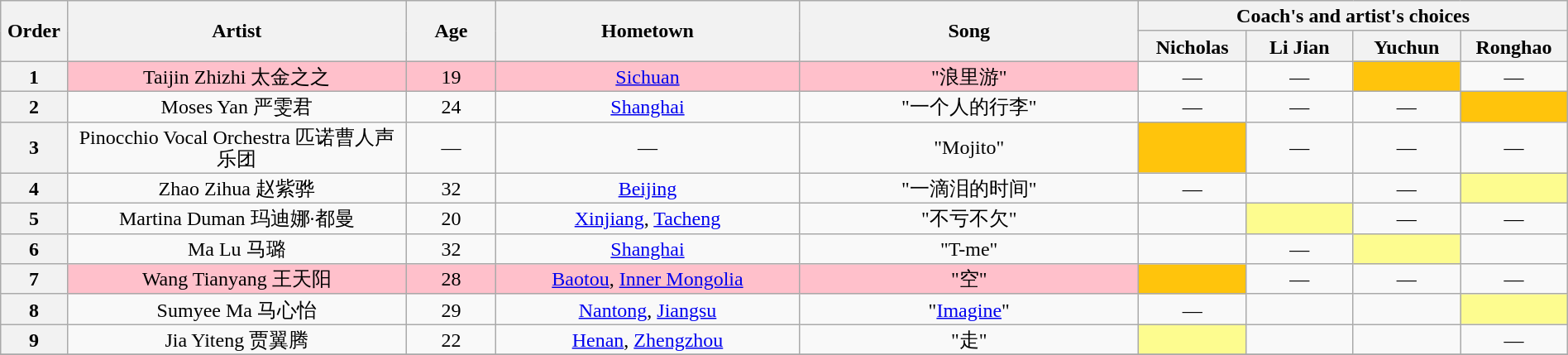<table class="wikitable" style="text-align:center; line-height:17px; width:100%;">
<tr>
<th scope="col" rowspan="2" style="width:02%;">Order</th>
<th scope="col" rowspan="2" style="width:19%;">Artist</th>
<th scope="col" rowspan="2" style="width:05%;">Age</th>
<th scope="col" rowspan="2" style="width:17%;">Hometown</th>
<th scope="col" rowspan="2" style="width:19%;">Song</th>
<th scope="col" colspan="4" style="width:28%;">Coach's and artist's choices</th>
</tr>
<tr>
<th style="width:06%;">Nicholas</th>
<th style="width:06%;">Li Jian</th>
<th style="width:06%;">Yuchun</th>
<th style="width:06%;">Ronghao</th>
</tr>
<tr>
<th>1</th>
<td style="background:pink;">Taijin Zhizhi 太金之之</td>
<td style="background:pink;">19</td>
<td style="background:pink;"><a href='#'>Sichuan</a></td>
<td style="background:pink;">"浪里游"</td>
<td>—</td>
<td>—</td>
<td style="background:#FFC40C;"> <strong></strong></td>
<td>—</td>
</tr>
<tr>
<th>2</th>
<td>Moses Yan 严雯君</td>
<td>24</td>
<td><a href='#'>Shanghai</a></td>
<td>"一个人的行李"</td>
<td>—</td>
<td> —</td>
<td>—</td>
<td style="background:#FFC40C;"><strong></strong></td>
</tr>
<tr>
<th>3</th>
<td>Pinocchio Vocal Orchestra 匹诺曹人声乐团</td>
<td>—</td>
<td>—</td>
<td>"Mojito"</td>
<td style="background:#FFC40C;"><strong></strong></td>
<td> —</td>
<td>—</td>
<td> —</td>
</tr>
<tr>
<th>4</th>
<td>Zhao Zihua 赵紫骅</td>
<td>32</td>
<td><a href='#'>Beijing</a></td>
<td>"一滴泪的时间"</td>
<td> —</td>
<td><strong></strong></td>
<td>—</td>
<td style="background:#fdfc8f;"> <strong></strong></td>
</tr>
<tr>
<th>5</th>
<td>Martina Duman 玛迪娜·都曼</td>
<td>20</td>
<td><a href='#'>Xinjiang</a>, <a href='#'>Tacheng</a></td>
<td>"不亏不欠"</td>
<td><strong></strong></td>
<td style="background:#fdfc8f;">  <strong></strong></td>
<td>—</td>
<td>—</td>
</tr>
<tr>
<th>6</th>
<td>Ma Lu 马璐</td>
<td>32</td>
<td><a href='#'>Shanghai</a></td>
<td>"T-me"</td>
<td><strong></strong></td>
<td> —</td>
<td style="background:#fdfc8f;"> <strong></strong></td>
<td><strong></strong></td>
</tr>
<tr>
<th>7</th>
<td style="background:pink;">Wang Tianyang 王天阳</td>
<td style="background:pink;">28</td>
<td style="background:pink;"><a href='#'>Baotou</a>, <a href='#'>Inner Mongolia</a></td>
<td style="background:pink;">"空"</td>
<td style="background:#FFC40C;"> <strong></strong></td>
<td>—</td>
<td>—</td>
<td> —</td>
</tr>
<tr>
<th>8</th>
<td>Sumyee Ma 马心怡</td>
<td>29</td>
<td><a href='#'>Nantong</a>, <a href='#'>Jiangsu</a></td>
<td>"<a href='#'>Imagine</a>"</td>
<td>—</td>
<td> <strong></strong></td>
<td><strong></strong></td>
<td style="background:#fdfc8f;"> <strong></strong></td>
</tr>
<tr>
<th>9</th>
<td>Jia Yiteng 贾翼腾</td>
<td>22</td>
<td><a href='#'>Henan</a>, <a href='#'>Zhengzhou</a></td>
<td>"走"</td>
<td style="background:#fdfc8f;">  <strong></strong></td>
<td><strong></strong></td>
<td><strong></strong></td>
<td>—</td>
</tr>
<tr>
</tr>
</table>
